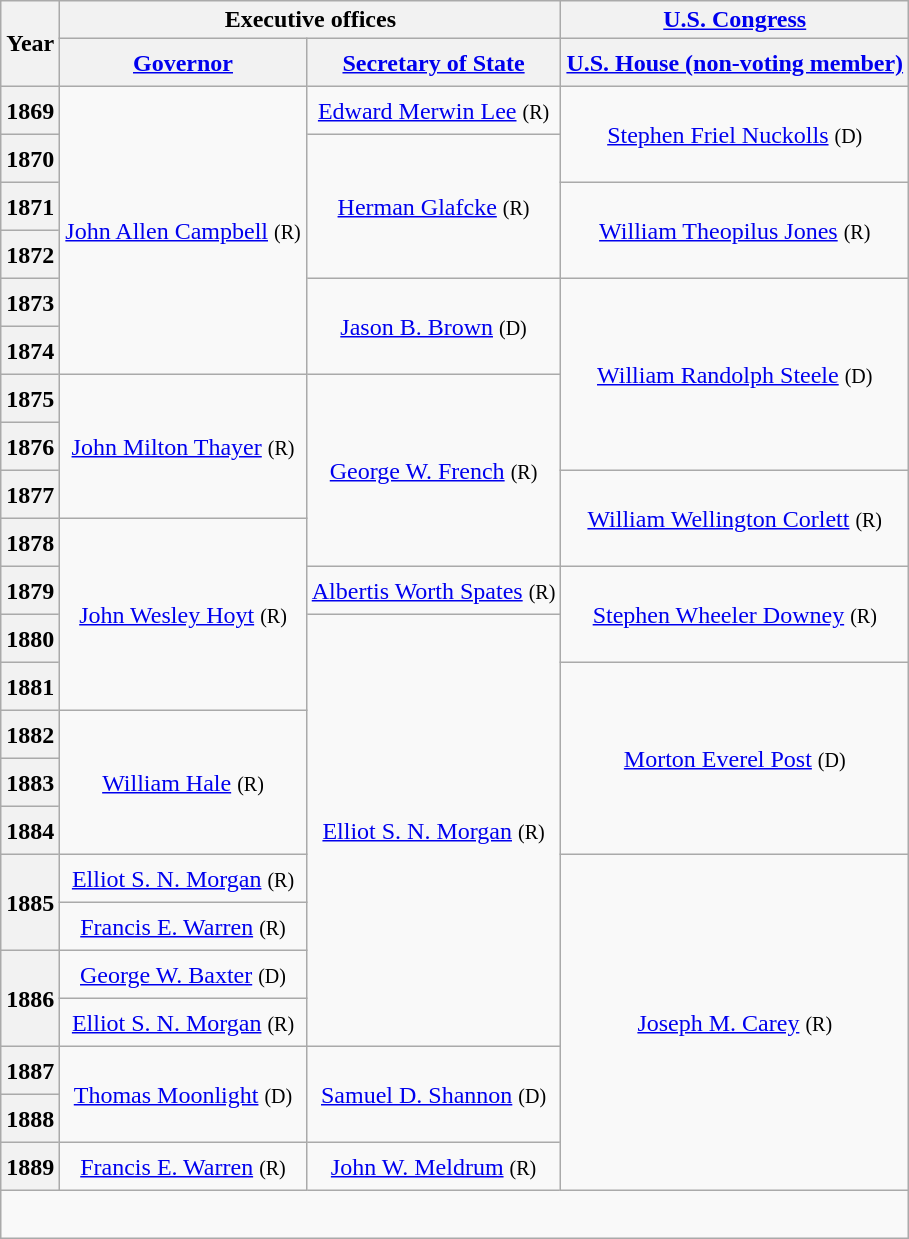<table class="wikitable" style="text-align:center">
<tr>
<th rowspan=2>Year</th>
<th colspan=2>Executive offices</th>
<th><a href='#'>U.S. Congress</a></th>
</tr>
<tr style="height:2em">
<th><a href='#'>Governor</a></th>
<th><a href='#'>Secretary of State</a></th>
<th><a href='#'>U.S. House (non-voting member)</a></th>
</tr>
<tr style="height:2em">
<th>1869</th>
<td rowspan=6 ><a href='#'>John Allen Campbell</a> <small>(R)</small></td>
<td><a href='#'>Edward Merwin Lee</a> <small>(R)</small></td>
<td rowspan=2 ><a href='#'>Stephen Friel Nuckolls</a> <small>(D)</small></td>
</tr>
<tr style="height:2em">
<th>1870</th>
<td rowspan=3 ><a href='#'>Herman Glafcke</a> <small>(R)</small></td>
</tr>
<tr style="height:2em">
<th>1871</th>
<td rowspan=2 ><a href='#'>William Theopilus Jones</a> <small>(R)</small></td>
</tr>
<tr style="height:2em">
<th>1872</th>
</tr>
<tr style="height:2em">
<th>1873</th>
<td rowspan=2 ><a href='#'>Jason B. Brown</a> <small>(D)</small></td>
<td rowspan=4 ><a href='#'>William Randolph Steele</a> <small>(D)</small></td>
</tr>
<tr style="height:2em">
<th>1874</th>
</tr>
<tr style="height:2em">
<th>1875</th>
<td rowspan=3 ><a href='#'>John Milton Thayer</a> <small>(R)</small></td>
<td rowspan=4 ><a href='#'>George W. French</a> <small>(R)</small></td>
</tr>
<tr style="height:2em">
<th>1876</th>
</tr>
<tr style="height:2em">
<th>1877</th>
<td rowspan=2 ><a href='#'>William Wellington Corlett</a> <small>(R)</small></td>
</tr>
<tr style="height:2em">
<th>1878</th>
<td rowspan=4 ><a href='#'>John Wesley Hoyt</a> <small>(R)</small></td>
</tr>
<tr style="height:2em">
<th>1879</th>
<td><a href='#'>Albertis Worth Spates</a> <small>(R)</small></td>
<td rowspan=2 ><a href='#'>Stephen Wheeler Downey</a> <small>(R)</small></td>
</tr>
<tr style="height:2em">
<th>1880</th>
<td rowspan=9 ><a href='#'>Elliot S. N. Morgan</a> <small>(R)</small></td>
</tr>
<tr style="height:2em">
<th>1881</th>
<td rowspan=4 ><a href='#'>Morton Everel Post</a> <small>(D)</small></td>
</tr>
<tr style="height:2em">
<th>1882</th>
<td rowspan=3 ><a href='#'>William Hale</a> <small>(R)</small></td>
</tr>
<tr style="height:2em">
<th>1883</th>
</tr>
<tr style="height:2em">
<th>1884</th>
</tr>
<tr style="height:2em">
<th rowspan=2>1885</th>
<td><a href='#'>Elliot S. N. Morgan</a> <small>(R)</small></td>
<td rowspan=7 ><a href='#'>Joseph M. Carey</a> <small>(R)</small></td>
</tr>
<tr style="height:2em">
<td><a href='#'>Francis E. Warren</a> <small>(R)</small></td>
</tr>
<tr style="height:2em">
<th rowspan=2>1886</th>
<td><a href='#'>George W. Baxter</a> <small>(D)</small></td>
</tr>
<tr style="height:2em">
<td><a href='#'>Elliot S. N. Morgan</a> <small>(R)</small></td>
</tr>
<tr style="height:2em">
<th>1887</th>
<td rowspan=2 ><a href='#'>Thomas Moonlight</a> <small>(D)</small></td>
<td rowspan=2 ><a href='#'>Samuel D. Shannon</a> <small>(D)</small></td>
</tr>
<tr style="height:2em">
<th>1888</th>
</tr>
<tr style="height:2em">
<th>1889</th>
<td><a href='#'>Francis E. Warren</a> <small>(R)</small></td>
<td><a href='#'>John W. Meldrum</a> <small>(R)</small></td>
</tr>
<tr style="height:2em">
</tr>
</table>
